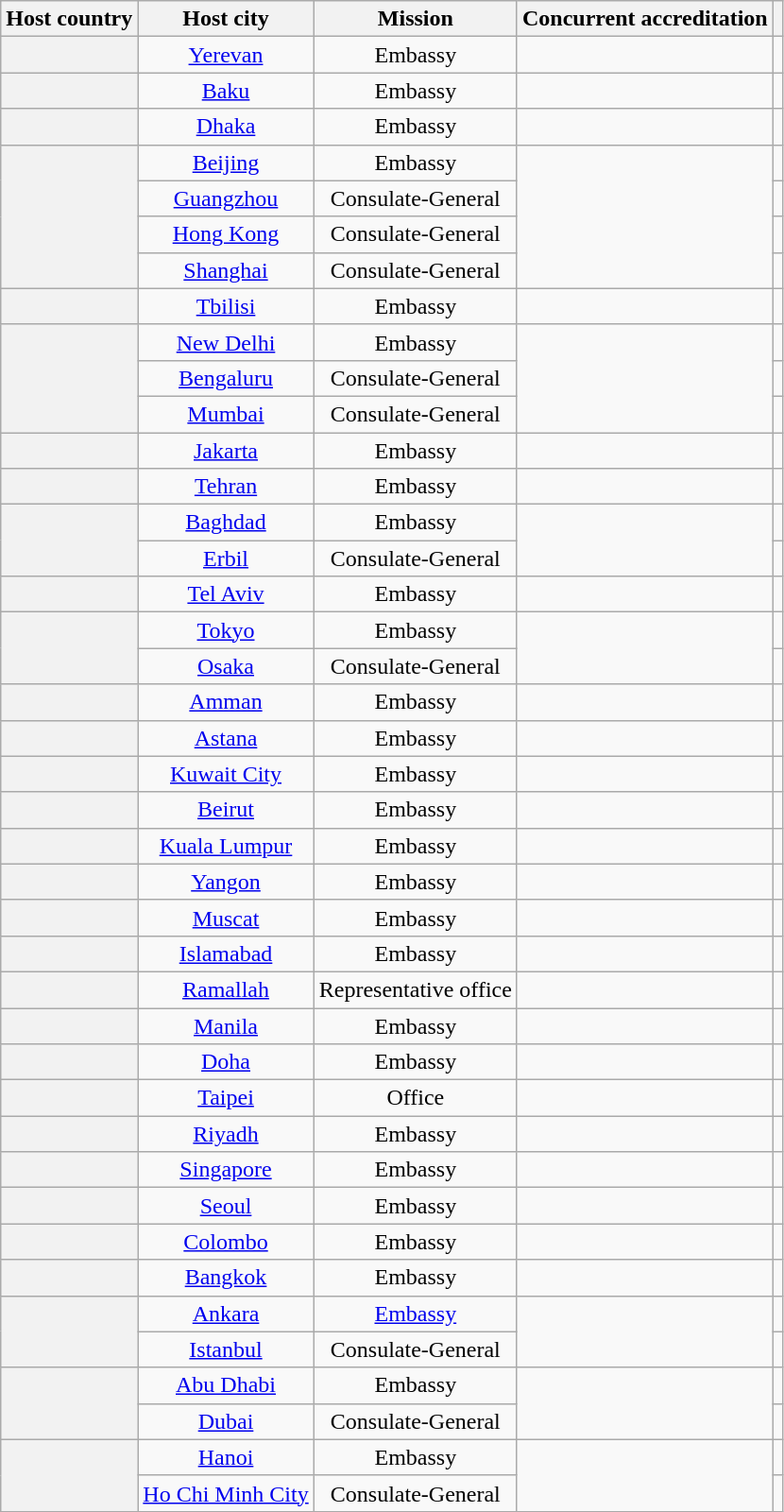<table class="wikitable plainrowheaders" style="text-align:center;">
<tr>
<th scope="col">Host country</th>
<th scope="col">Host city</th>
<th scope="col">Mission</th>
<th scope="col">Concurrent accreditation</th>
<th scope="col"></th>
</tr>
<tr>
<th scope="row"></th>
<td><a href='#'>Yerevan</a></td>
<td>Embassy</td>
<td></td>
<td></td>
</tr>
<tr>
<th scope="row"></th>
<td><a href='#'>Baku</a></td>
<td>Embassy</td>
<td></td>
<td></td>
</tr>
<tr>
<th scope="row"></th>
<td><a href='#'>Dhaka</a></td>
<td>Embassy</td>
<td></td>
<td></td>
</tr>
<tr>
<th rowspan="4" scope="row"></th>
<td><a href='#'>Beijing</a></td>
<td>Embassy</td>
<td rowspan="4"></td>
<td></td>
</tr>
<tr>
<td><a href='#'>Guangzhou</a></td>
<td>Consulate-General</td>
<td></td>
</tr>
<tr>
<td><a href='#'>Hong Kong</a></td>
<td>Consulate-General</td>
<td></td>
</tr>
<tr>
<td><a href='#'>Shanghai</a></td>
<td>Consulate-General</td>
<td></td>
</tr>
<tr>
<th scope="row"></th>
<td><a href='#'>Tbilisi</a></td>
<td>Embassy</td>
<td></td>
<td></td>
</tr>
<tr>
<th scope="row" rowspan="3"></th>
<td><a href='#'>New Delhi</a></td>
<td>Embassy</td>
<td rowspan="3"></td>
<td></td>
</tr>
<tr>
<td><a href='#'>Bengaluru</a></td>
<td>Consulate-General</td>
<td></td>
</tr>
<tr>
<td><a href='#'>Mumbai</a></td>
<td>Consulate-General</td>
<td></td>
</tr>
<tr>
<th scope="row"></th>
<td><a href='#'>Jakarta</a></td>
<td>Embassy</td>
<td></td>
<td></td>
</tr>
<tr>
<th scope="row"></th>
<td><a href='#'>Tehran</a></td>
<td>Embassy</td>
<td></td>
<td></td>
</tr>
<tr>
<th scope="row" rowspan="2"></th>
<td><a href='#'>Baghdad</a></td>
<td>Embassy</td>
<td rowspan="2"></td>
<td></td>
</tr>
<tr>
<td><a href='#'>Erbil</a></td>
<td>Consulate-General</td>
<td></td>
</tr>
<tr>
<th scope="row"></th>
<td><a href='#'>Tel Aviv</a></td>
<td>Embassy</td>
<td></td>
<td></td>
</tr>
<tr>
<th scope="row" rowspan="2"></th>
<td><a href='#'>Tokyo</a></td>
<td>Embassy</td>
<td rowspan="2"></td>
<td></td>
</tr>
<tr>
<td><a href='#'>Osaka</a></td>
<td>Consulate-General</td>
<td></td>
</tr>
<tr>
<th scope="row"></th>
<td><a href='#'>Amman</a></td>
<td>Embassy</td>
<td></td>
<td></td>
</tr>
<tr>
<th scope="row"></th>
<td><a href='#'>Astana</a></td>
<td>Embassy</td>
<td></td>
<td></td>
</tr>
<tr>
<th scope="row"></th>
<td><a href='#'>Kuwait City</a></td>
<td>Embassy</td>
<td></td>
<td></td>
</tr>
<tr>
<th scope="row"></th>
<td><a href='#'>Beirut</a></td>
<td>Embassy</td>
<td></td>
<td></td>
</tr>
<tr>
<th scope="row"></th>
<td><a href='#'>Kuala Lumpur</a></td>
<td>Embassy</td>
<td></td>
<td></td>
</tr>
<tr>
<th scope="row"></th>
<td><a href='#'>Yangon</a></td>
<td>Embassy</td>
<td></td>
<td></td>
</tr>
<tr>
<th scope="row"></th>
<td><a href='#'>Muscat</a></td>
<td>Embassy</td>
<td></td>
<td></td>
</tr>
<tr>
<th scope="row"></th>
<td><a href='#'>Islamabad</a></td>
<td>Embassy</td>
<td></td>
<td></td>
</tr>
<tr>
<th scope="row"></th>
<td><a href='#'>Ramallah</a></td>
<td>Representative office</td>
<td></td>
<td></td>
</tr>
<tr>
<th scope="row"></th>
<td><a href='#'>Manila</a></td>
<td>Embassy</td>
<td></td>
<td></td>
</tr>
<tr>
<th scope="row"></th>
<td><a href='#'>Doha</a></td>
<td>Embassy</td>
<td></td>
<td></td>
</tr>
<tr>
<th scope="row"></th>
<td><a href='#'>Taipei</a></td>
<td>Office</td>
<td></td>
<td></td>
</tr>
<tr>
<th scope="row"></th>
<td><a href='#'>Riyadh</a></td>
<td>Embassy</td>
<td></td>
<td></td>
</tr>
<tr>
<th scope="row"></th>
<td><a href='#'>Singapore</a></td>
<td>Embassy</td>
<td></td>
<td></td>
</tr>
<tr>
<th scope="row"></th>
<td><a href='#'>Seoul</a></td>
<td>Embassy</td>
<td></td>
<td></td>
</tr>
<tr>
<th scope="row"></th>
<td><a href='#'>Colombo</a></td>
<td>Embassy</td>
<td></td>
<td></td>
</tr>
<tr>
<th scope="row"></th>
<td><a href='#'>Bangkok</a></td>
<td>Embassy</td>
<td></td>
<td></td>
</tr>
<tr>
<th scope="row" rowspan="2"></th>
<td><a href='#'>Ankara</a></td>
<td><a href='#'>Embassy</a></td>
<td rowspan="2"></td>
<td></td>
</tr>
<tr>
<td><a href='#'>Istanbul</a></td>
<td>Consulate-General</td>
<td></td>
</tr>
<tr>
<th scope="row" rowspan="2"></th>
<td><a href='#'>Abu Dhabi</a></td>
<td>Embassy</td>
<td rowspan="2"></td>
<td></td>
</tr>
<tr>
<td><a href='#'>Dubai</a></td>
<td>Consulate-General</td>
<td></td>
</tr>
<tr>
<th scope="row" rowspan="2"></th>
<td><a href='#'>Hanoi</a></td>
<td>Embassy</td>
<td rowspan="2"></td>
<td></td>
</tr>
<tr>
<td><a href='#'>Ho Chi Minh City</a></td>
<td>Consulate-General</td>
<td></td>
</tr>
</table>
